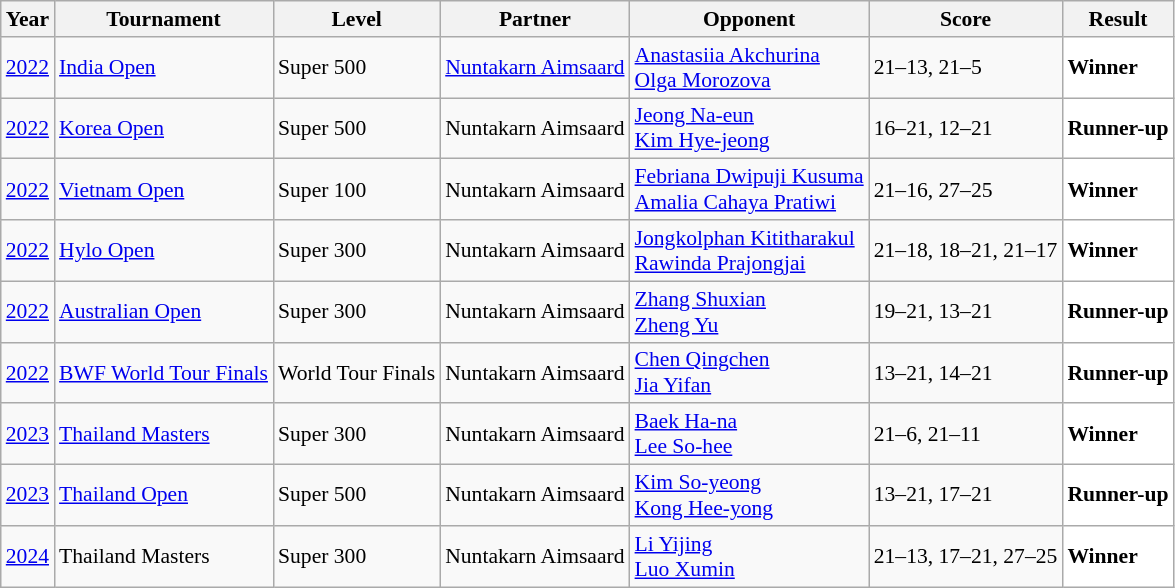<table class="sortable wikitable" style="font-size: 90%;">
<tr>
<th>Year</th>
<th>Tournament</th>
<th>Level</th>
<th>Partner</th>
<th>Opponent</th>
<th>Score</th>
<th>Result</th>
</tr>
<tr>
<td align="center"><a href='#'>2022</a></td>
<td align="left"><a href='#'>India Open</a></td>
<td align="left">Super 500</td>
<td align="left"> <a href='#'>Nuntakarn Aimsaard</a></td>
<td align="left"> <a href='#'>Anastasiia Akchurina</a><br> <a href='#'>Olga Morozova</a></td>
<td align="left">21–13, 21–5</td>
<td style="text-align:left; background:white"> <strong>Winner</strong></td>
</tr>
<tr>
<td align="center"><a href='#'>2022</a></td>
<td align="left"><a href='#'>Korea Open</a></td>
<td align="left">Super 500</td>
<td align="left"> Nuntakarn Aimsaard</td>
<td align="left"> <a href='#'>Jeong Na-eun</a><br> <a href='#'>Kim Hye-jeong</a></td>
<td align="left">16–21, 12–21</td>
<td style="text-align:left; background:white"> <strong>Runner-up</strong></td>
</tr>
<tr>
<td align="center"><a href='#'>2022</a></td>
<td align="left"><a href='#'>Vietnam Open</a></td>
<td align="left">Super 100</td>
<td align="left"> Nuntakarn Aimsaard</td>
<td align="left"> <a href='#'>Febriana Dwipuji Kusuma</a><br> <a href='#'>Amalia Cahaya Pratiwi</a></td>
<td align="left">21–16, 27–25</td>
<td style="text-align:left; background:white"> <strong>Winner</strong></td>
</tr>
<tr>
<td align="center"><a href='#'>2022</a></td>
<td align="left"><a href='#'>Hylo Open</a></td>
<td align="left">Super 300</td>
<td align="left"> Nuntakarn Aimsaard</td>
<td align="left"> <a href='#'>Jongkolphan Kititharakul</a><br> <a href='#'>Rawinda Prajongjai</a></td>
<td align="left">21–18, 18–21, 21–17</td>
<td style="text-align:left; background:white"> <strong>Winner</strong></td>
</tr>
<tr>
<td align="center"><a href='#'>2022</a></td>
<td align="left"><a href='#'>Australian Open</a></td>
<td align="left">Super 300</td>
<td align="left"> Nuntakarn Aimsaard</td>
<td align="left"> <a href='#'>Zhang Shuxian</a><br> <a href='#'>Zheng Yu</a></td>
<td align="left">19–21, 13–21</td>
<td style="text-align:left; background:white"> <strong>Runner-up</strong></td>
</tr>
<tr>
<td align="center"><a href='#'>2022</a></td>
<td align="left"><a href='#'>BWF World Tour Finals</a></td>
<td align="left">World Tour Finals</td>
<td align="left"> Nuntakarn Aimsaard</td>
<td align="left"> <a href='#'>Chen Qingchen</a><br> <a href='#'>Jia Yifan</a></td>
<td align="left">13–21, 14–21</td>
<td style="text-align:left; background:white"> <strong>Runner-up</strong></td>
</tr>
<tr>
<td align="center"><a href='#'>2023</a></td>
<td align="left"><a href='#'>Thailand Masters</a></td>
<td align="left">Super 300</td>
<td align="left"> Nuntakarn Aimsaard</td>
<td align="left"> <a href='#'>Baek Ha-na</a><br> <a href='#'>Lee So-hee</a></td>
<td align="left">21–6, 21–11</td>
<td style="text-align:left; background:white"> <strong>Winner</strong></td>
</tr>
<tr>
<td align="center"><a href='#'>2023</a></td>
<td align="left"><a href='#'>Thailand Open</a></td>
<td align="left">Super 500</td>
<td align="left"> Nuntakarn Aimsaard</td>
<td align="left"> <a href='#'>Kim So-yeong</a><br> <a href='#'>Kong Hee-yong</a></td>
<td align="left">13–21, 17–21</td>
<td style="text-align:left; background:white"> <strong>Runner-up</strong></td>
</tr>
<tr>
<td align="center"><a href='#'>2024</a></td>
<td align="left">Thailand Masters</td>
<td align="left">Super 300</td>
<td align="left"> Nuntakarn Aimsaard</td>
<td align="left"> <a href='#'>Li Yijing</a><br> <a href='#'>Luo Xumin</a></td>
<td align="left">21–13, 17–21, 27–25</td>
<td style="text-align:left; background:white"> <strong>Winner</strong></td>
</tr>
</table>
